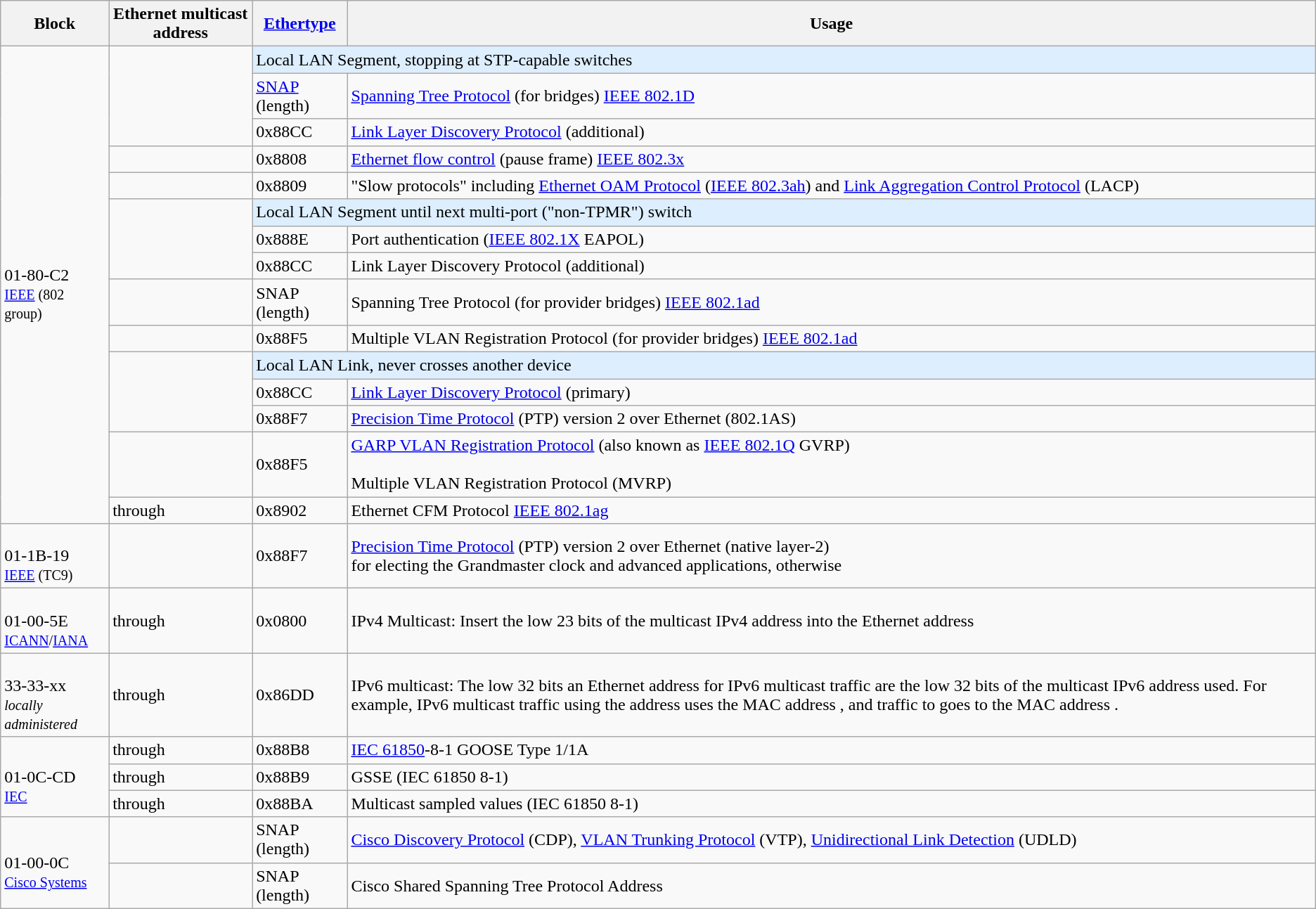<table class="wikitable" >
<tr>
<th>Block</th>
<th>Ethernet multicast address</th>
<th><a href='#'>Ethertype</a></th>
<th>Usage</th>
</tr>
<tr>
<td rowspan="15"><br>01-80-C2<br>
<small><a href='#'>IEEE</a> (802 group)</small></td>
<td rowspan="3"><br></td>
<td colspan="2" style="background-color:#def">Local LAN Segment, stopping at STP-capable switches</td>
</tr>
<tr>
<td><a href='#'>SNAP</a> (length)</td>
<td><a href='#'>Spanning Tree Protocol</a> (for bridges) <a href='#'>IEEE 802.1D</a></td>
</tr>
<tr>
<td>0x88CC</td>
<td><a href='#'>Link Layer Discovery Protocol</a> (additional)<br></td>
</tr>
<tr>
<td></td>
<td>0x8808</td>
<td><a href='#'>Ethernet flow control</a> (pause frame) <a href='#'>IEEE 802.3x</a></td>
</tr>
<tr>
<td></td>
<td>0x8809</td>
<td>"Slow protocols" including <a href='#'>Ethernet OAM Protocol</a> (<a href='#'>IEEE 802.3ah</a>) and <a href='#'>Link Aggregation Control Protocol</a> (LACP)</td>
</tr>
<tr>
<td rowspan="3"><br></td>
<td colspan="2" style="background-color:#def">Local LAN Segment until next multi-port ("non-TPMR") switch</td>
</tr>
<tr>
<td>0x888E</td>
<td>Port authentication (<a href='#'>IEEE 802.1X</a> EAPOL)</td>
</tr>
<tr>
<td>0x88CC</td>
<td>Link Layer Discovery Protocol (additional)</td>
</tr>
<tr>
<td></td>
<td>SNAP (length)</td>
<td>Spanning Tree Protocol (for provider bridges) <a href='#'>IEEE 802.1ad</a></td>
</tr>
<tr>
<td></td>
<td>0x88F5</td>
<td>Multiple VLAN Registration Protocol (for provider bridges) <a href='#'>IEEE 802.1ad</a></td>
</tr>
<tr>
<td rowspan="3"></td>
<td colspan="2" style="background-color:#def">Local LAN Link, never crosses another device</td>
</tr>
<tr>
<td>0x88CC</td>
<td><a href='#'>Link Layer Discovery Protocol</a> (primary)</td>
</tr>
<tr>
<td>0x88F7</td>
<td><a href='#'>Precision Time Protocol</a> (PTP) version 2 over Ethernet (802.1AS)</td>
</tr>
<tr>
<td></td>
<td>0x88F5</td>
<td><a href='#'>GARP VLAN Registration Protocol</a> (also known as <a href='#'>IEEE 802.1Q</a> GVRP)<br><br>Multiple VLAN Registration Protocol (MVRP)</td>
</tr>
<tr>
<td> through<br></td>
<td>0x8902</td>
<td>Ethernet CFM Protocol <a href='#'>IEEE 802.1ag</a></td>
</tr>
<tr>
<td rowspan="1"><br>01-1B-19<br>
<small><a href='#'>IEEE</a> (TC9)</small></td>
<td></td>
<td>0x88F7</td>
<td><a href='#'>Precision Time Protocol</a> (PTP) version 2 over Ethernet (native layer-2)<br>for electing the Grandmaster clock and advanced applications, otherwise </td>
</tr>
<tr>
<td rowspan="1"><br>01-00-5E<br>
<small><a href='#'>ICANN</a>/<a href='#'>IANA</a></small></td>
<td> through<br></td>
<td>0x0800</td>
<td>IPv4 Multicast: Insert the low 23 bits of the multicast IPv4 address into the Ethernet address</td>
</tr>
<tr>
<td rowspan="1"><br>33-33-xx<br>
<small><em>locally administered</em></small></td>
<td> through<br></td>
<td>0x86DD</td>
<td>IPv6 multicast: The low 32 bits an Ethernet address for IPv6 multicast traffic are the low 32 bits of the multicast IPv6 address used. For example, IPv6 multicast traffic using the address  uses the MAC address , and traffic to  goes to the MAC address .</td>
</tr>
<tr>
<td rowspan="3"><br>01-0C-CD<br>
<small><a href='#'>IEC</a></small></td>
<td> through<br></td>
<td>0x88B8</td>
<td><a href='#'>IEC 61850</a>-8-1 GOOSE Type 1/1A</td>
</tr>
<tr>
<td> through<br></td>
<td>0x88B9</td>
<td>GSSE (IEC 61850 8-1)</td>
</tr>
<tr>
<td> through<br></td>
<td>0x88BA</td>
<td>Multicast sampled values (IEC 61850 8-1)</td>
</tr>
<tr>
<td rowspan="2"><br>01-00-0C<br>
<small><a href='#'>Cisco Systems</a></small></td>
<td></td>
<td>SNAP (length)</td>
<td><a href='#'>Cisco Discovery Protocol</a> (CDP), <a href='#'>VLAN Trunking Protocol</a> (VTP), <a href='#'>Unidirectional Link Detection</a> (UDLD)</td>
</tr>
<tr>
<td></td>
<td>SNAP (length)</td>
<td>Cisco Shared Spanning Tree Protocol Address</td>
</tr>
</table>
